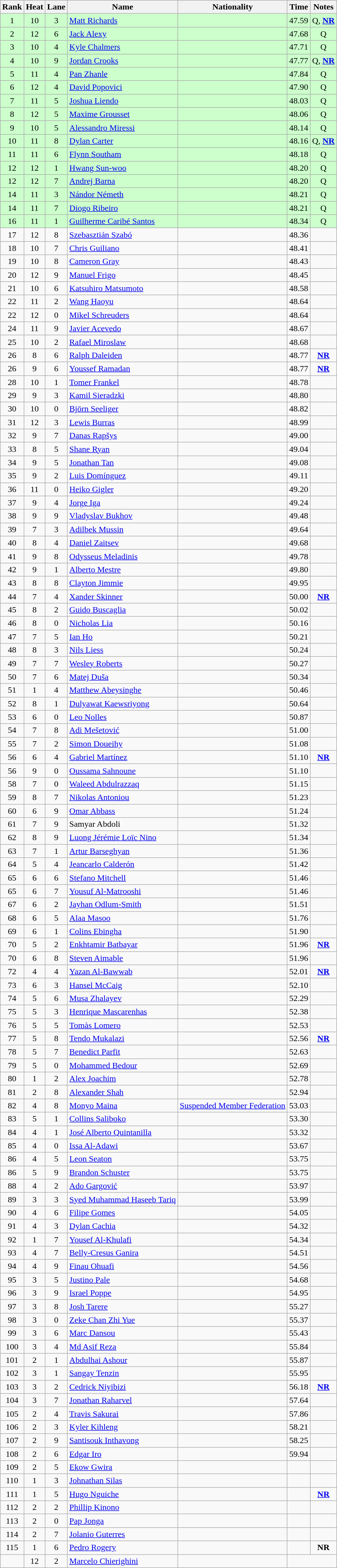<table class="wikitable sortable" style="text-align:center">
<tr>
<th>Rank</th>
<th>Heat</th>
<th>Lane</th>
<th>Name</th>
<th>Nationality</th>
<th>Time</th>
<th>Notes</th>
</tr>
<tr bgcolor=ccffcc>
<td>1</td>
<td>10</td>
<td>3</td>
<td align=left><a href='#'>Matt Richards</a></td>
<td align=left></td>
<td>47.59</td>
<td>Q, <strong><a href='#'>NR</a></strong></td>
</tr>
<tr bgcolor=ccffcc>
<td>2</td>
<td>12</td>
<td>6</td>
<td align=left><a href='#'>Jack Alexy</a></td>
<td align=left></td>
<td>47.68</td>
<td>Q</td>
</tr>
<tr bgcolor=ccffcc>
<td>3</td>
<td>10</td>
<td>4</td>
<td align=left><a href='#'>Kyle Chalmers</a></td>
<td align=left></td>
<td>47.71</td>
<td>Q</td>
</tr>
<tr bgcolor=ccffcc>
<td>4</td>
<td>10</td>
<td>9</td>
<td align=left><a href='#'>Jordan Crooks</a></td>
<td align=left></td>
<td>47.77</td>
<td>Q, <strong><a href='#'>NR</a></strong></td>
</tr>
<tr bgcolor=ccffcc>
<td>5</td>
<td>11</td>
<td>4</td>
<td align=left><a href='#'>Pan Zhanle</a></td>
<td align=left></td>
<td>47.84</td>
<td>Q</td>
</tr>
<tr bgcolor=ccffcc>
<td>6</td>
<td>12</td>
<td>4</td>
<td align=left><a href='#'>David Popovici</a></td>
<td align=left></td>
<td>47.90</td>
<td>Q</td>
</tr>
<tr bgcolor=ccffcc>
<td>7</td>
<td>11</td>
<td>5</td>
<td align=left><a href='#'>Joshua Liendo</a></td>
<td align=left></td>
<td>48.03</td>
<td>Q</td>
</tr>
<tr bgcolor=ccffcc>
<td>8</td>
<td>12</td>
<td>5</td>
<td align=left><a href='#'>Maxime Grousset</a></td>
<td align=left></td>
<td>48.06</td>
<td>Q</td>
</tr>
<tr bgcolor=ccffcc>
<td>9</td>
<td>10</td>
<td>5</td>
<td align=left><a href='#'>Alessandro Miressi</a></td>
<td align=left></td>
<td>48.14</td>
<td>Q</td>
</tr>
<tr bgcolor=ccffcc>
<td>10</td>
<td>11</td>
<td>8</td>
<td align=left><a href='#'>Dylan Carter</a></td>
<td align=left></td>
<td>48.16</td>
<td>Q, <strong><a href='#'>NR</a></strong></td>
</tr>
<tr bgcolor=ccffcc>
<td>11</td>
<td>11</td>
<td>6</td>
<td align=left><a href='#'>Flynn Southam</a></td>
<td align=left></td>
<td>48.18</td>
<td>Q</td>
</tr>
<tr bgcolor=ccffcc>
<td>12</td>
<td>12</td>
<td>1</td>
<td align=left><a href='#'>Hwang Sun-woo</a></td>
<td align=left></td>
<td>48.20</td>
<td>Q</td>
</tr>
<tr bgcolor=ccffcc>
<td>12</td>
<td>12</td>
<td>7</td>
<td align=left><a href='#'>Andrej Barna</a></td>
<td align=left></td>
<td>48.20</td>
<td>Q</td>
</tr>
<tr bgcolor=ccffcc>
<td>14</td>
<td>11</td>
<td>3</td>
<td align=left><a href='#'>Nándor Németh</a></td>
<td align=left></td>
<td>48.21</td>
<td>Q</td>
</tr>
<tr bgcolor=ccffcc>
<td>14</td>
<td>11</td>
<td>7</td>
<td align=left><a href='#'>Diogo Ribeiro</a></td>
<td align=left></td>
<td>48.21</td>
<td>Q</td>
</tr>
<tr bgcolor=ccffcc>
<td>16</td>
<td>11</td>
<td>1</td>
<td align=left><a href='#'>Guilherme Caribé Santos</a></td>
<td align=left></td>
<td>48.34</td>
<td>Q</td>
</tr>
<tr>
<td>17</td>
<td>12</td>
<td>8</td>
<td align=left><a href='#'>Szebasztián Szabó</a></td>
<td align=left></td>
<td>48.36</td>
<td></td>
</tr>
<tr>
<td>18</td>
<td>10</td>
<td>7</td>
<td align=left><a href='#'>Chris Guiliano</a></td>
<td align=left></td>
<td>48.41</td>
<td></td>
</tr>
<tr>
<td>19</td>
<td>10</td>
<td>8</td>
<td align=left><a href='#'>Cameron Gray</a></td>
<td align=left></td>
<td>48.43</td>
<td></td>
</tr>
<tr>
<td>20</td>
<td>12</td>
<td>9</td>
<td align=left><a href='#'>Manuel Frigo</a></td>
<td align=left></td>
<td>48.45</td>
<td></td>
</tr>
<tr>
<td>21</td>
<td>10</td>
<td>6</td>
<td align=left><a href='#'>Katsuhiro Matsumoto</a></td>
<td align=left></td>
<td>48.58</td>
<td></td>
</tr>
<tr>
<td>22</td>
<td>11</td>
<td>2</td>
<td align=left><a href='#'>Wang Haoyu</a></td>
<td align=left></td>
<td>48.64</td>
<td></td>
</tr>
<tr>
<td>22</td>
<td>12</td>
<td>0</td>
<td align=left><a href='#'>Mikel Schreuders</a></td>
<td align=left></td>
<td>48.64</td>
<td></td>
</tr>
<tr>
<td>24</td>
<td>11</td>
<td>9</td>
<td align=left><a href='#'>Javier Acevedo</a></td>
<td align=left></td>
<td>48.67</td>
<td></td>
</tr>
<tr>
<td>25</td>
<td>10</td>
<td>2</td>
<td align=left><a href='#'>Rafael Miroslaw</a></td>
<td align=left></td>
<td>48.68</td>
<td></td>
</tr>
<tr>
<td>26</td>
<td>8</td>
<td>6</td>
<td align=left><a href='#'>Ralph Daleiden</a></td>
<td align=left></td>
<td>48.77</td>
<td><strong><a href='#'>NR</a></strong></td>
</tr>
<tr>
<td>26</td>
<td>9</td>
<td>6</td>
<td align=left><a href='#'>Youssef Ramadan</a></td>
<td align=left></td>
<td>48.77</td>
<td><strong><a href='#'>NR</a></strong></td>
</tr>
<tr>
<td>28</td>
<td>10</td>
<td>1</td>
<td align=left><a href='#'>Tomer Frankel</a></td>
<td align=left></td>
<td>48.78</td>
<td></td>
</tr>
<tr>
<td>29</td>
<td>9</td>
<td>3</td>
<td align=left><a href='#'>Kamil Sieradzki</a></td>
<td align=left></td>
<td>48.80</td>
<td></td>
</tr>
<tr>
<td>30</td>
<td>10</td>
<td>0</td>
<td align=left><a href='#'>Björn Seeliger</a></td>
<td align=left></td>
<td>48.82</td>
<td></td>
</tr>
<tr>
<td>31</td>
<td>12</td>
<td>3</td>
<td align=left><a href='#'>Lewis Burras</a></td>
<td align=left></td>
<td>48.99</td>
<td></td>
</tr>
<tr>
<td>32</td>
<td>9</td>
<td>7</td>
<td align=left><a href='#'>Danas Rapšys</a></td>
<td align=left></td>
<td>49.00</td>
<td></td>
</tr>
<tr>
<td>33</td>
<td>8</td>
<td>5</td>
<td align=left><a href='#'>Shane Ryan</a></td>
<td align=left></td>
<td>49.04</td>
<td></td>
</tr>
<tr>
<td>34</td>
<td>9</td>
<td>5</td>
<td align=left><a href='#'>Jonathan Tan</a></td>
<td align=left></td>
<td>49.08</td>
<td></td>
</tr>
<tr>
<td>35</td>
<td>9</td>
<td>2</td>
<td align=left><a href='#'>Luis Domínguez</a></td>
<td align=left></td>
<td>49.11</td>
<td></td>
</tr>
<tr>
<td>36</td>
<td>11</td>
<td>0</td>
<td align=left><a href='#'>Heiko Gigler</a></td>
<td align=left></td>
<td>49.20</td>
<td></td>
</tr>
<tr>
<td>37</td>
<td>9</td>
<td>4</td>
<td align=left><a href='#'>Jorge Iga</a></td>
<td align=left></td>
<td>49.24</td>
<td></td>
</tr>
<tr>
<td>38</td>
<td>9</td>
<td>9</td>
<td align=left><a href='#'>Vladyslav Bukhov</a></td>
<td align=left></td>
<td>49.48</td>
<td></td>
</tr>
<tr>
<td>39</td>
<td>7</td>
<td>3</td>
<td align=left><a href='#'>Adilbek Mussin</a></td>
<td align=left></td>
<td>49.64</td>
<td></td>
</tr>
<tr>
<td>40</td>
<td>8</td>
<td>4</td>
<td align=left><a href='#'>Daniel Zaitsev</a></td>
<td align=left></td>
<td>49.68</td>
<td></td>
</tr>
<tr>
<td>41</td>
<td>9</td>
<td>8</td>
<td align=left><a href='#'>Odysseus Meladinis</a></td>
<td align=left></td>
<td>49.78</td>
<td></td>
</tr>
<tr>
<td>42</td>
<td>9</td>
<td>1</td>
<td align=left><a href='#'>Alberto Mestre</a></td>
<td align=left></td>
<td>49.80</td>
<td></td>
</tr>
<tr>
<td>43</td>
<td>8</td>
<td>8</td>
<td align=left><a href='#'>Clayton Jimmie</a></td>
<td align=left></td>
<td>49.95</td>
<td></td>
</tr>
<tr>
<td>44</td>
<td>7</td>
<td>4</td>
<td align=left><a href='#'>Xander Skinner</a></td>
<td align=left></td>
<td>50.00</td>
<td><strong><a href='#'>NR</a></strong></td>
</tr>
<tr>
<td>45</td>
<td>8</td>
<td>2</td>
<td align=left><a href='#'>Guido Buscaglia</a></td>
<td align=left></td>
<td>50.02</td>
<td></td>
</tr>
<tr>
<td>46</td>
<td>8</td>
<td>0</td>
<td align=left><a href='#'>Nicholas Lia</a></td>
<td align=left></td>
<td>50.16</td>
<td></td>
</tr>
<tr>
<td>47</td>
<td>7</td>
<td>5</td>
<td align=left><a href='#'>Ian Ho</a></td>
<td align=left></td>
<td>50.21</td>
<td></td>
</tr>
<tr>
<td>48</td>
<td>8</td>
<td>3</td>
<td align=left><a href='#'>Nils Liess</a></td>
<td align=left></td>
<td>50.24</td>
<td></td>
</tr>
<tr>
<td>49</td>
<td>7</td>
<td>7</td>
<td align=left><a href='#'>Wesley Roberts</a></td>
<td align=left></td>
<td>50.27</td>
<td></td>
</tr>
<tr>
<td>50</td>
<td>7</td>
<td>6</td>
<td align=left><a href='#'>Matej Duša</a></td>
<td align=left></td>
<td>50.34</td>
<td></td>
</tr>
<tr>
<td>51</td>
<td>1</td>
<td>4</td>
<td align=left><a href='#'>Matthew Abeysinghe</a></td>
<td align=left></td>
<td>50.46</td>
<td></td>
</tr>
<tr>
<td>52</td>
<td>8</td>
<td>1</td>
<td align=left><a href='#'>Dulyawat Kaewsriyong</a></td>
<td align=left></td>
<td>50.64</td>
<td></td>
</tr>
<tr>
<td>53</td>
<td>6</td>
<td>0</td>
<td align=left><a href='#'>Leo Nolles</a></td>
<td align=left></td>
<td>50.87</td>
<td></td>
</tr>
<tr>
<td>54</td>
<td>7</td>
<td>8</td>
<td align=left><a href='#'>Adi Mešetović</a></td>
<td align=left></td>
<td>51.00</td>
<td></td>
</tr>
<tr>
<td>55</td>
<td>7</td>
<td>2</td>
<td align=left><a href='#'>Simon Doueihy</a></td>
<td align=left></td>
<td>51.08</td>
<td></td>
</tr>
<tr>
<td>56</td>
<td>6</td>
<td>4</td>
<td align=left><a href='#'>Gabriel Martínez</a></td>
<td align=left></td>
<td>51.10</td>
<td><strong><a href='#'>NR</a></strong></td>
</tr>
<tr>
<td>56</td>
<td>9</td>
<td>0</td>
<td align=left><a href='#'>Oussama Sahnoune</a></td>
<td align=left></td>
<td>51.10</td>
<td></td>
</tr>
<tr>
<td>58</td>
<td>7</td>
<td>0</td>
<td align=left><a href='#'>Waleed Abdulrazzaq</a></td>
<td align=left></td>
<td>51.15</td>
<td></td>
</tr>
<tr>
<td>59</td>
<td>8</td>
<td>7</td>
<td align=left><a href='#'>Nikolas Antoniou</a></td>
<td align=left></td>
<td>51.23</td>
<td></td>
</tr>
<tr>
<td>60</td>
<td>6</td>
<td>9</td>
<td align=left><a href='#'>Omar Abbass</a></td>
<td align=left></td>
<td>51.24</td>
<td></td>
</tr>
<tr>
<td>61</td>
<td>7</td>
<td>9</td>
<td align=left>Samyar Abdoli</td>
<td align=left></td>
<td>51.32</td>
<td></td>
</tr>
<tr>
<td>62</td>
<td>8</td>
<td>9</td>
<td align=left><a href='#'>Luong Jérémie Loïc Nino</a></td>
<td align="left"></td>
<td>51.34</td>
<td></td>
</tr>
<tr>
<td>63</td>
<td>7</td>
<td>1</td>
<td align=left><a href='#'>Artur Barseghyan</a></td>
<td align=left></td>
<td>51.36</td>
<td></td>
</tr>
<tr>
<td>64</td>
<td>5</td>
<td>4</td>
<td align=left><a href='#'>Jeancarlo Calderón</a></td>
<td align=left></td>
<td>51.42</td>
<td></td>
</tr>
<tr>
<td>65</td>
<td>6</td>
<td>6</td>
<td align=left><a href='#'>Stefano Mitchell</a></td>
<td align=left></td>
<td>51.46</td>
<td></td>
</tr>
<tr>
<td>65</td>
<td>6</td>
<td>7</td>
<td align=left><a href='#'>Yousuf Al-Matrooshi</a></td>
<td align=left></td>
<td>51.46</td>
<td></td>
</tr>
<tr>
<td>67</td>
<td>6</td>
<td>2</td>
<td align=left><a href='#'>Jayhan Odlum-Smith</a></td>
<td align=left></td>
<td>51.51</td>
<td></td>
</tr>
<tr>
<td>68</td>
<td>6</td>
<td>5</td>
<td align=left><a href='#'>Alaa Masoo</a></td>
<td align=left></td>
<td>51.76</td>
<td></td>
</tr>
<tr>
<td>69</td>
<td>6</td>
<td>1</td>
<td align=left><a href='#'>Colins Ebingha</a></td>
<td align=left></td>
<td>51.90</td>
<td></td>
</tr>
<tr>
<td>70</td>
<td>5</td>
<td>2</td>
<td align=left><a href='#'>Enkhtamir Batbayar</a></td>
<td align=left></td>
<td>51.96</td>
<td><strong><a href='#'>NR</a></strong></td>
</tr>
<tr>
<td>70</td>
<td>6</td>
<td>8</td>
<td align=left><a href='#'>Steven Aimable</a></td>
<td align=left></td>
<td>51.96</td>
<td></td>
</tr>
<tr>
<td>72</td>
<td>4</td>
<td>4</td>
<td align=left><a href='#'>Yazan Al-Bawwab</a></td>
<td align=left></td>
<td>52.01</td>
<td><strong><a href='#'>NR</a></strong></td>
</tr>
<tr>
<td>73</td>
<td>6</td>
<td>3</td>
<td align=left><a href='#'>Hansel McCaig</a></td>
<td align=left></td>
<td>52.10</td>
<td></td>
</tr>
<tr>
<td>74</td>
<td>5</td>
<td>6</td>
<td align=left><a href='#'>Musa Zhalayev</a></td>
<td align=left></td>
<td>52.29</td>
<td></td>
</tr>
<tr>
<td>75</td>
<td>5</td>
<td>3</td>
<td align=left><a href='#'>Henrique Mascarenhas</a></td>
<td align=left></td>
<td>52.38</td>
<td></td>
</tr>
<tr>
<td>76</td>
<td>5</td>
<td>5</td>
<td align=left><a href='#'>Tomàs Lomero</a></td>
<td align=left></td>
<td>52.53</td>
<td></td>
</tr>
<tr>
<td>77</td>
<td>5</td>
<td>8</td>
<td align=left><a href='#'>Tendo Mukalazi</a></td>
<td align=left></td>
<td>52.56</td>
<td><strong><a href='#'>NR</a></strong></td>
</tr>
<tr>
<td>78</td>
<td>5</td>
<td>7</td>
<td align=left><a href='#'>Benedict Parfit</a></td>
<td align=left></td>
<td>52.63</td>
<td></td>
</tr>
<tr>
<td>79</td>
<td>5</td>
<td>0</td>
<td align=left><a href='#'>Mohammed Bedour</a></td>
<td align=left></td>
<td>52.69</td>
<td></td>
</tr>
<tr>
<td>80</td>
<td>1</td>
<td>2</td>
<td align=left><a href='#'>Alex Joachim</a></td>
<td align=left></td>
<td>52.78</td>
<td></td>
</tr>
<tr>
<td>81</td>
<td>2</td>
<td>8</td>
<td align=left><a href='#'>Alexander Shah</a></td>
<td align=left></td>
<td>52.94</td>
<td></td>
</tr>
<tr>
<td>82</td>
<td>4</td>
<td>8</td>
<td align=left><a href='#'>Monyo Maina</a></td>
<td align=left> <a href='#'>Suspended Member Federation</a></td>
<td>53.03</td>
<td></td>
</tr>
<tr>
<td>83</td>
<td>5</td>
<td>1</td>
<td align=left><a href='#'>Collins Saliboko</a></td>
<td align=left></td>
<td>53.30</td>
<td></td>
</tr>
<tr>
<td>84</td>
<td>4</td>
<td>1</td>
<td align=left><a href='#'>José Alberto Quintanilla</a></td>
<td align=left></td>
<td>53.32</td>
<td></td>
</tr>
<tr>
<td>85</td>
<td>4</td>
<td>0</td>
<td align=left><a href='#'>Issa Al-Adawi</a></td>
<td align=left></td>
<td>53.67</td>
<td></td>
</tr>
<tr>
<td>86</td>
<td>4</td>
<td>5</td>
<td align=left><a href='#'>Leon Seaton</a></td>
<td align=left></td>
<td>53.75</td>
<td></td>
</tr>
<tr>
<td>86</td>
<td>5</td>
<td>9</td>
<td align=left><a href='#'>Brandon Schuster</a></td>
<td align=left></td>
<td>53.75</td>
<td></td>
</tr>
<tr>
<td>88</td>
<td>4</td>
<td>2</td>
<td align=left><a href='#'>Ado Gargović</a></td>
<td align=left></td>
<td>53.97</td>
<td></td>
</tr>
<tr>
<td>89</td>
<td>3</td>
<td>3</td>
<td align=left><a href='#'>Syed Muhammad Haseeb Tariq</a></td>
<td align=left></td>
<td>53.99</td>
<td></td>
</tr>
<tr>
<td>90</td>
<td>4</td>
<td>6</td>
<td align=left><a href='#'>Filipe Gomes</a></td>
<td align=left></td>
<td>54.05</td>
<td></td>
</tr>
<tr>
<td>91</td>
<td>4</td>
<td>3</td>
<td align=left><a href='#'>Dylan Cachia</a></td>
<td align=left></td>
<td>54.32</td>
<td></td>
</tr>
<tr>
<td>92</td>
<td>1</td>
<td>7</td>
<td align=left><a href='#'>Yousef Al-Khulafi</a></td>
<td align=left></td>
<td>54.34</td>
<td></td>
</tr>
<tr>
<td>93</td>
<td>4</td>
<td>7</td>
<td align=left><a href='#'>Belly-Cresus Ganira</a></td>
<td align=left></td>
<td>54.51</td>
<td></td>
</tr>
<tr>
<td>94</td>
<td>4</td>
<td>9</td>
<td align=left><a href='#'>Finau Ohuafi</a></td>
<td align=left></td>
<td>54.56</td>
<td></td>
</tr>
<tr>
<td>95</td>
<td>3</td>
<td>5</td>
<td align=left><a href='#'>Justino Pale</a></td>
<td align=left></td>
<td>54.68</td>
<td></td>
</tr>
<tr>
<td>96</td>
<td>3</td>
<td>9</td>
<td align=left><a href='#'>Israel Poppe</a></td>
<td align=left></td>
<td>54.95</td>
<td></td>
</tr>
<tr>
<td>97</td>
<td>3</td>
<td>8</td>
<td align=left><a href='#'>Josh Tarere</a></td>
<td align=left></td>
<td>55.27</td>
<td></td>
</tr>
<tr>
<td>98</td>
<td>3</td>
<td>0</td>
<td align=left><a href='#'>Zeke Chan Zhi Yue</a></td>
<td align=left></td>
<td>55.37</td>
<td></td>
</tr>
<tr>
<td>99</td>
<td>3</td>
<td>6</td>
<td align=left><a href='#'>Marc Dansou</a></td>
<td align=left></td>
<td>55.43</td>
<td></td>
</tr>
<tr>
<td>100</td>
<td>3</td>
<td>4</td>
<td align=left><a href='#'>Md Asif Reza</a></td>
<td align=left></td>
<td>55.84</td>
<td></td>
</tr>
<tr>
<td>101</td>
<td>2</td>
<td>1</td>
<td align=left><a href='#'>Abdulhai Ashour</a></td>
<td align=left></td>
<td>55.87</td>
<td></td>
</tr>
<tr>
<td>102</td>
<td>3</td>
<td>1</td>
<td align=left><a href='#'>Sangay Tenzin</a></td>
<td align=left></td>
<td>55.95</td>
<td></td>
</tr>
<tr>
<td>103</td>
<td>3</td>
<td>2</td>
<td align=left><a href='#'>Cedrick Niyibizi</a></td>
<td align=left></td>
<td>56.18</td>
<td><strong><a href='#'>NR</a></strong></td>
</tr>
<tr>
<td>104</td>
<td>3</td>
<td>7</td>
<td align=left><a href='#'>Jonathan Raharvel</a></td>
<td align=left></td>
<td>57.64</td>
<td></td>
</tr>
<tr>
<td>105</td>
<td>2</td>
<td>4</td>
<td align=left><a href='#'>Travis Sakurai</a></td>
<td align=left></td>
<td>57.86</td>
<td></td>
</tr>
<tr>
<td>106</td>
<td>2</td>
<td>3</td>
<td align=left><a href='#'>Kyler Kihleng</a></td>
<td align=left></td>
<td>58.21</td>
<td></td>
</tr>
<tr>
<td>107</td>
<td>2</td>
<td>9</td>
<td align=left><a href='#'>Santisouk Inthavong</a></td>
<td align=left></td>
<td>58.25</td>
<td></td>
</tr>
<tr>
<td>108</td>
<td>2</td>
<td>6</td>
<td align=left><a href='#'>Edgar Iro</a></td>
<td align=left></td>
<td>59.94</td>
<td></td>
</tr>
<tr>
<td>109</td>
<td>2</td>
<td>5</td>
<td align=left><a href='#'>Ekow Gwira</a></td>
<td align=left></td>
<td></td>
<td></td>
</tr>
<tr>
<td>110</td>
<td>1</td>
<td>3</td>
<td align=left><a href='#'>Johnathan Silas</a></td>
<td align=left></td>
<td></td>
<td></td>
</tr>
<tr>
<td>111</td>
<td>1</td>
<td>5</td>
<td align=left><a href='#'>Hugo Nguiche</a></td>
<td align=left></td>
<td></td>
<td><strong><a href='#'>NR</a></strong></td>
</tr>
<tr>
<td>112</td>
<td>2</td>
<td>2</td>
<td align=left><a href='#'>Phillip Kinono</a></td>
<td align=left></td>
<td></td>
<td></td>
</tr>
<tr>
<td>113</td>
<td>2</td>
<td>0</td>
<td align=left><a href='#'>Pap Jonga</a></td>
<td align=left></td>
<td></td>
<td></td>
</tr>
<tr>
<td>114</td>
<td>2</td>
<td>7</td>
<td align=left><a href='#'>Jolanio Guterres</a></td>
<td align=left></td>
<td></td>
<td></td>
</tr>
<tr>
<td>115</td>
<td>1</td>
<td>6</td>
<td align=left><a href='#'>Pedro Rogery</a></td>
<td align=left></td>
<td></td>
<td><strong>NR</strong></td>
</tr>
<tr>
<td></td>
<td>12</td>
<td>2</td>
<td align=left><a href='#'>Marcelo Chierighini</a></td>
<td align=left></td>
<td colspan=2></td>
</tr>
</table>
